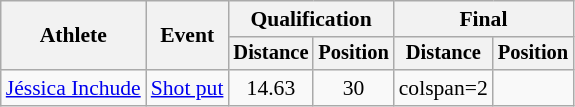<table class=wikitable style="font-size:90%">
<tr>
<th rowspan="2">Athlete</th>
<th rowspan="2">Event</th>
<th colspan="2">Qualification</th>
<th colspan="2">Final</th>
</tr>
<tr style="font-size:95%">
<th>Distance</th>
<th>Position</th>
<th>Distance</th>
<th>Position</th>
</tr>
<tr style=text-align:center>
<td style=text-align:left><a href='#'>Jéssica Inchude</a></td>
<td style=text-align:left><a href='#'>Shot put</a></td>
<td>14.63</td>
<td>30</td>
<td>colspan=2 </td>
</tr>
</table>
